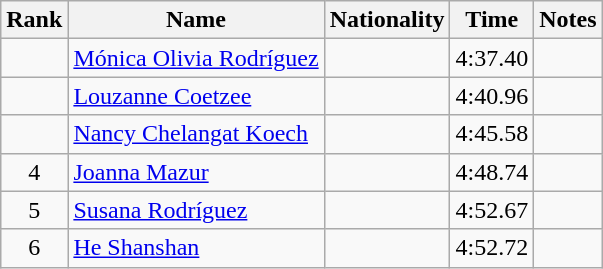<table class="wikitable sortable" style="text-align:center">
<tr>
<th>Rank</th>
<th>Name</th>
<th>Nationality</th>
<th>Time</th>
<th>Notes</th>
</tr>
<tr>
<td></td>
<td align="left"><a href='#'>Mónica Olivia Rodríguez</a></td>
<td align="left"></td>
<td>4:37.40</td>
<td></td>
</tr>
<tr>
<td></td>
<td align="left"><a href='#'>Louzanne Coetzee</a></td>
<td align="left"></td>
<td>4:40.96</td>
<td></td>
</tr>
<tr>
<td></td>
<td align="left"><a href='#'>Nancy Chelangat Koech</a></td>
<td align="left"></td>
<td>4:45.58</td>
<td></td>
</tr>
<tr>
<td>4</td>
<td align="left"><a href='#'>Joanna Mazur</a></td>
<td align="left"></td>
<td>4:48.74</td>
<td></td>
</tr>
<tr>
<td>5</td>
<td align="left"><a href='#'>Susana Rodríguez</a></td>
<td align="left"></td>
<td>4:52.67</td>
<td></td>
</tr>
<tr>
<td>6</td>
<td align="left"><a href='#'>He Shanshan</a></td>
<td align="left"></td>
<td>4:52.72</td>
<td></td>
</tr>
</table>
